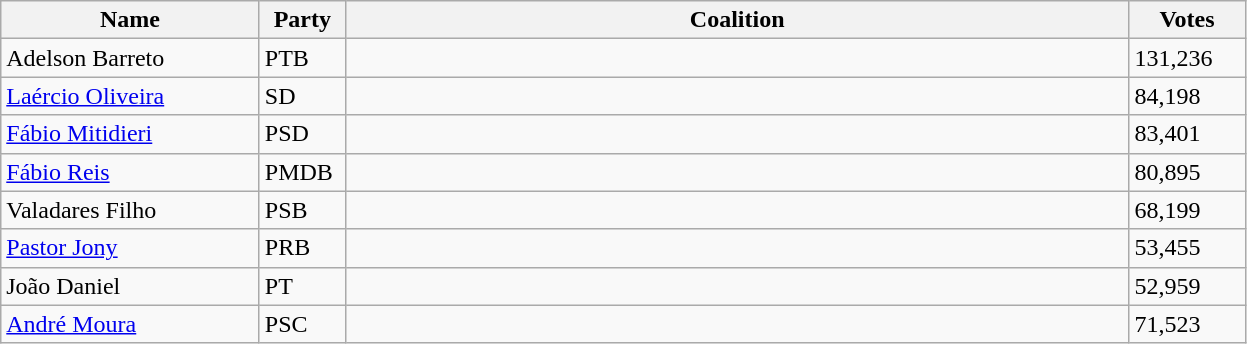<table class="wikitable sortable">
<tr>
<th style="width:165px;">Name</th>
<th style="width:50px;">Party</th>
<th style="width:515px;">Coalition</th>
<th style="width:70px;">Votes</th>
</tr>
<tr>
<td>Adelson Barreto</td>
<td>PTB</td>
<td></td>
<td>131,236</td>
</tr>
<tr>
<td><a href='#'>Laércio Oliveira</a></td>
<td>SD</td>
<td></td>
<td>84,198</td>
</tr>
<tr>
<td><a href='#'>Fábio Mitidieri</a></td>
<td>PSD</td>
<td></td>
<td>83,401</td>
</tr>
<tr>
<td><a href='#'>Fábio Reis</a></td>
<td>PMDB</td>
<td></td>
<td>80,895</td>
</tr>
<tr>
<td>Valadares Filho</td>
<td>PSB</td>
<td></td>
<td>68,199</td>
</tr>
<tr>
<td><a href='#'>Pastor Jony</a></td>
<td>PRB</td>
<td></td>
<td>53,455</td>
</tr>
<tr>
<td>João Daniel</td>
<td>PT</td>
<td></td>
<td>52,959</td>
</tr>
<tr>
<td><a href='#'>André Moura</a></td>
<td>PSC</td>
<td></td>
<td>71,523</td>
</tr>
</table>
